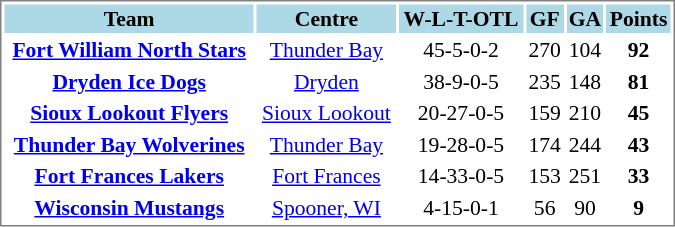<table cellpadding="0">
<tr align="left" style="vertical-align: top">
<td></td>
<td><br><table cellpadding="1" width="450px" style="font-size: 90%; border: 1px solid gray;">
<tr align="center"  bgcolor="#ADD8E6">
<td><strong>Team</strong></td>
<td><strong>Centre</strong></td>
<td><strong>W-L-T-OTL</strong></td>
<td><strong>GF</strong></td>
<td><strong>GA</strong></td>
<td><strong>Points</strong></td>
</tr>
<tr align="center">
<td><strong><a href='#'>Fort William North Stars</a></strong></td>
<td><a href='#'>Thunder Bay</a></td>
<td>45-5-0-2</td>
<td>270</td>
<td>104</td>
<td><strong>92</strong></td>
</tr>
<tr align="center">
<td><strong><a href='#'>Dryden Ice Dogs</a></strong></td>
<td><a href='#'>Dryden</a></td>
<td>38-9-0-5</td>
<td>235</td>
<td>148</td>
<td><strong>81</strong></td>
</tr>
<tr align="center">
<td><strong><a href='#'>Sioux Lookout Flyers</a></strong></td>
<td><a href='#'>Sioux Lookout</a></td>
<td>20-27-0-5</td>
<td>159</td>
<td>210</td>
<td><strong>45</strong></td>
</tr>
<tr align="center">
<td><strong><a href='#'>Thunder Bay Wolverines</a></strong></td>
<td><a href='#'>Thunder Bay</a></td>
<td>19-28-0-5</td>
<td>174</td>
<td>244</td>
<td><strong>43</strong></td>
</tr>
<tr align="center">
<td><strong><a href='#'>Fort Frances Lakers</a></strong></td>
<td><a href='#'>Fort Frances</a></td>
<td>14-33-0-5</td>
<td>153</td>
<td>251</td>
<td><strong>33</strong></td>
</tr>
<tr align="center">
<td><strong><a href='#'>Wisconsin Mustangs</a></strong></td>
<td><a href='#'>Spooner, WI</a></td>
<td>4-15-0-1</td>
<td>56</td>
<td>90</td>
<td><strong>9</strong></td>
</tr>
</table>
</td>
</tr>
</table>
